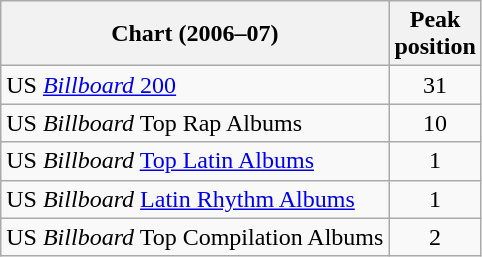<table class="wikitable">
<tr>
<th>Chart (2006–07)</th>
<th>Peak<br>position</th>
</tr>
<tr>
<td>US <a href='#'><em>Billboard</em> 200</a></td>
<td align="center">31</td>
</tr>
<tr>
<td>US <em>Billboard</em> Top Rap Albums</td>
<td align="center">10</td>
</tr>
<tr>
<td>US <em>Billboard</em> <a href='#'>Top Latin Albums</a></td>
<td align="center">1</td>
</tr>
<tr>
<td>US <em>Billboard</em> <a href='#'>Latin Rhythm Albums</a></td>
<td align="center">1</td>
</tr>
<tr>
<td>US <em>Billboard</em> Top Compilation Albums</td>
<td align="center">2</td>
</tr>
</table>
